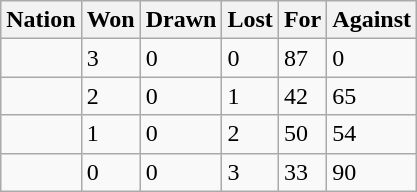<table class="wikitable">
<tr>
<th>Nation</th>
<th>Won</th>
<th>Drawn</th>
<th>Lost</th>
<th>For</th>
<th>Against</th>
</tr>
<tr>
<td></td>
<td>3</td>
<td>0</td>
<td>0</td>
<td>87</td>
<td>0</td>
</tr>
<tr>
<td></td>
<td>2</td>
<td>0</td>
<td>1</td>
<td>42</td>
<td>65</td>
</tr>
<tr>
<td></td>
<td>1</td>
<td>0</td>
<td>2</td>
<td>50</td>
<td>54</td>
</tr>
<tr>
<td></td>
<td>0</td>
<td>0</td>
<td>3</td>
<td>33</td>
<td>90</td>
</tr>
</table>
